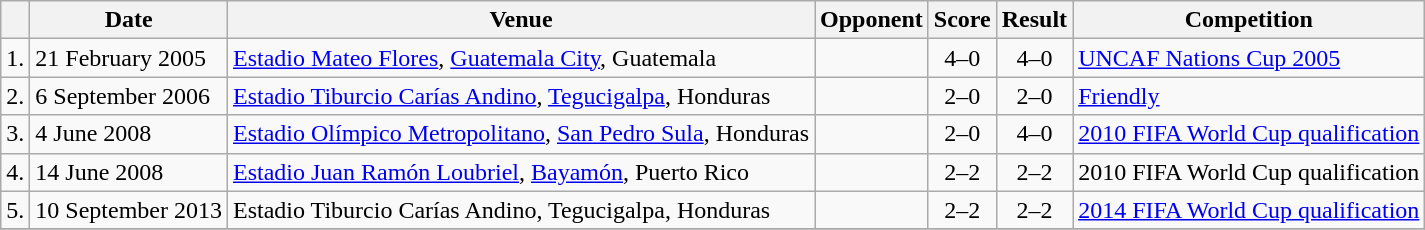<table class="wikitable">
<tr>
<th></th>
<th>Date</th>
<th>Venue</th>
<th>Opponent</th>
<th>Score</th>
<th>Result</th>
<th>Competition</th>
</tr>
<tr>
<td align="center">1.</td>
<td>21 February 2005</td>
<td><a href='#'>Estadio Mateo Flores</a>, <a href='#'>Guatemala City</a>, Guatemala</td>
<td></td>
<td align="center">4–0</td>
<td align="center">4–0</td>
<td><a href='#'>UNCAF Nations Cup 2005</a></td>
</tr>
<tr>
<td align="center">2.</td>
<td>6 September 2006</td>
<td><a href='#'>Estadio Tiburcio Carías Andino</a>, <a href='#'>Tegucigalpa</a>, Honduras</td>
<td></td>
<td align="center">2–0</td>
<td align="center">2–0</td>
<td><a href='#'>Friendly</a></td>
</tr>
<tr>
<td align="center">3.</td>
<td>4 June 2008</td>
<td><a href='#'>Estadio Olímpico Metropolitano</a>, <a href='#'>San Pedro Sula</a>, Honduras</td>
<td></td>
<td align="center">2–0</td>
<td align="center">4–0</td>
<td><a href='#'>2010 FIFA World Cup qualification</a></td>
</tr>
<tr>
<td align="center">4.</td>
<td>14 June 2008</td>
<td><a href='#'>Estadio Juan Ramón Loubriel</a>, <a href='#'>Bayamón</a>, Puerto Rico</td>
<td></td>
<td align="center">2–2</td>
<td align="center">2–2</td>
<td>2010 FIFA World Cup qualification</td>
</tr>
<tr>
<td align="center">5.</td>
<td>10 September 2013</td>
<td>Estadio Tiburcio Carías Andino, Tegucigalpa, Honduras</td>
<td></td>
<td align="center">2–2</td>
<td align="center">2–2</td>
<td><a href='#'>2014 FIFA World Cup qualification</a></td>
</tr>
<tr>
</tr>
</table>
